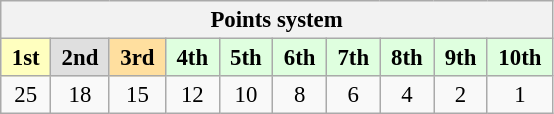<table class="wikitable" style="font-size:95%; text-align:center">
<tr>
<th colspan="19">Points system</th>
</tr>
<tr>
<td style="background:#ffffbf;"> <strong>1st</strong> </td>
<td style="background:#dfdfdf;"> <strong>2nd</strong> </td>
<td style="background:#ffdf9f;"> <strong>3rd</strong> </td>
<td style="background:#dfffdf;"> <strong>4th</strong> </td>
<td style="background:#dfffdf;"> <strong>5th</strong> </td>
<td style="background:#dfffdf;"> <strong>6th</strong> </td>
<td style="background:#dfffdf;"> <strong>7th</strong> </td>
<td style="background:#dfffdf;"> <strong>8th</strong> </td>
<td style="background:#dfffdf;"> <strong>9th</strong> </td>
<td style="background:#dfffdf;"> <strong>10th</strong> </td>
</tr>
<tr>
<td>25</td>
<td>18</td>
<td>15</td>
<td>12</td>
<td>10</td>
<td>8</td>
<td>6</td>
<td>4</td>
<td>2</td>
<td>1</td>
</tr>
</table>
